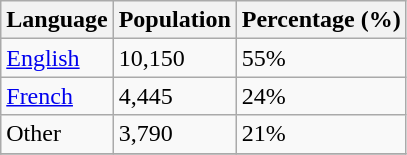<table class="wikitable">
<tr>
<th>Language</th>
<th>Population</th>
<th>Percentage (%)</th>
</tr>
<tr>
<td><a href='#'>English</a></td>
<td>10,150</td>
<td>55%</td>
</tr>
<tr>
<td><a href='#'>French</a></td>
<td>4,445</td>
<td>24%</td>
</tr>
<tr>
<td>Other</td>
<td>3,790</td>
<td>21%</td>
</tr>
<tr>
</tr>
</table>
